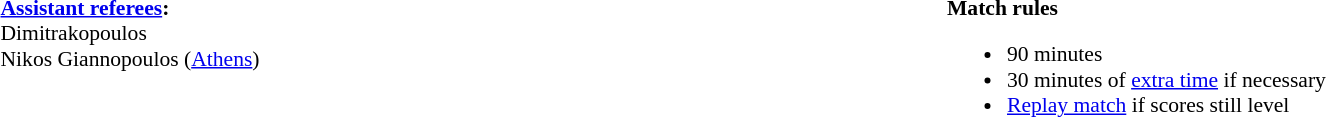<table width=100% style="font-size: 90%">
<tr>
<td width=50% valign=top><br><strong><a href='#'>Assistant referees</a>:</strong>
<br>Dimitrakopoulos
<br>Nikos Giannopoulos (<a href='#'>Athens</a>)</td>
<td width=50% valign=top><br><strong>Match rules</strong><ul><li>90 minutes</li><li>30 minutes of <a href='#'>extra time</a> if necessary</li><li><a href='#'>Replay match</a> if scores still level</li></ul></td>
</tr>
</table>
